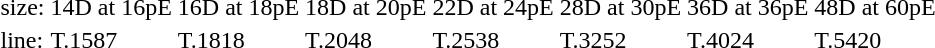<table style="margin-left:40px;">
<tr>
<td>size:</td>
<td>14D at 16pE</td>
<td>16D at 18pE</td>
<td>18D at 20pE</td>
<td>22D at 24pE</td>
<td>28D at 30pE</td>
<td>36D at 36pE</td>
<td>48D at 60pE</td>
</tr>
<tr>
<td>line:</td>
<td>T.1587</td>
<td>T.1818</td>
<td>T.2048</td>
<td>T.2538</td>
<td>T.3252</td>
<td>T.4024</td>
<td>T.5420</td>
</tr>
</table>
